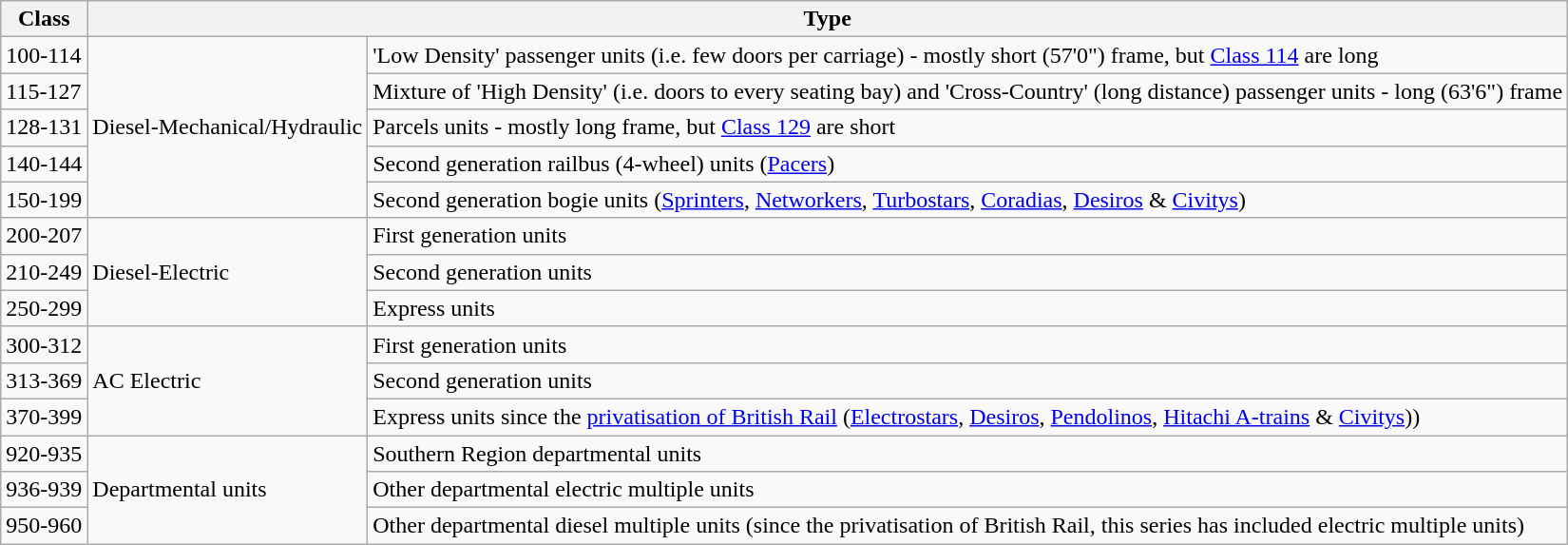<table Class=wikitable>
<tr>
<th>Class</th>
<th colspan="2">Type</th>
</tr>
<tr>
<td>100-114</td>
<td rowspan="5">Diesel-Mechanical/Hydraulic</td>
<td>'Low Density' passenger units (i.e. few doors per carriage) - mostly short (57'0") frame, but <a href='#'>Class 114</a> are long</td>
</tr>
<tr>
<td>115-127</td>
<td>Mixture of 'High Density' (i.e. doors to every seating bay) and 'Cross-Country' (long distance) passenger units - long (63'6") frame</td>
</tr>
<tr>
<td>128-131</td>
<td>Parcels units - mostly long frame, but <a href='#'>Class 129</a> are short</td>
</tr>
<tr>
<td>140-144</td>
<td>Second generation railbus (4-wheel) units (<a href='#'>Pacers</a>)</td>
</tr>
<tr>
<td>150-199</td>
<td>Second generation bogie units (<a href='#'>Sprinters</a>, <a href='#'>Networkers</a>, <a href='#'>Turbostars</a>, <a href='#'>Coradias</a>, <a href='#'>Desiros</a> & <a href='#'>Civitys</a>)</td>
</tr>
<tr>
<td>200-207</td>
<td rowspan="3">Diesel-Electric</td>
<td>First generation units</td>
</tr>
<tr>
<td>210-249</td>
<td>Second generation units</td>
</tr>
<tr>
<td>250-299</td>
<td>Express units</td>
</tr>
<tr>
<td>300-312</td>
<td rowspan="3">AC Electric</td>
<td>First generation units</td>
</tr>
<tr>
<td>313-369</td>
<td>Second generation units</td>
</tr>
<tr>
<td>370-399</td>
<td>Express units since the <a href='#'>privatisation of British Rail</a> (<a href='#'>Electrostars</a>, <a href='#'>Desiros</a>, <a href='#'>Pendolinos</a>, <a href='#'>Hitachi A-trains</a> & <a href='#'>Civitys</a>))</td>
</tr>
<tr>
<td>920-935</td>
<td rowspan="3">Departmental units</td>
<td>Southern Region departmental units</td>
</tr>
<tr>
<td>936-939</td>
<td>Other departmental electric multiple units</td>
</tr>
<tr>
<td>950-960</td>
<td>Other departmental diesel multiple units (since the privatisation of British Rail, this series has included electric multiple units)</td>
</tr>
</table>
